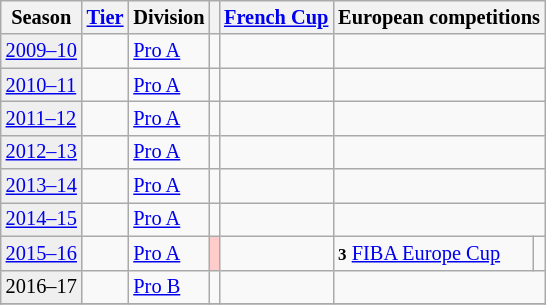<table class="wikitable" style="font-size:85%;">
<tr>
<th>Season</th>
<th><a href='#'>Tier</a></th>
<th>Division</th>
<th></th>
<th><a href='#'>French Cup</a></th>
<th colspan=2>European competitions</th>
</tr>
<tr>
<td bgcolor=#efefef><a href='#'>2009–10</a></td>
<td></td>
<td><a href='#'>Pro A</a></td>
<td></td>
<td></td>
<td colspan=2></td>
</tr>
<tr>
<td bgcolor=#efefef><a href='#'>2010–11</a></td>
<td></td>
<td><a href='#'>Pro A</a></td>
<td></td>
<td align=left></td>
<td colspan=2></td>
</tr>
<tr>
<td bgcolor=#efefef><a href='#'>2011–12</a></td>
<td></td>
<td><a href='#'>Pro A</a></td>
<td></td>
<td align=left></td>
<td colspan=2></td>
</tr>
<tr>
<td bgcolor=#efefef><a href='#'>2012–13</a></td>
<td></td>
<td><a href='#'>Pro A</a></td>
<td></td>
<td align=left></td>
<td colspan=2></td>
</tr>
<tr>
<td bgcolor=#efefef><a href='#'>2013–14</a></td>
<td></td>
<td><a href='#'>Pro A</a></td>
<td></td>
<td align=left></td>
<td colspan=2></td>
</tr>
<tr>
<td bgcolor=#efefef><a href='#'>2014–15</a></td>
<td></td>
<td><a href='#'>Pro A</a></td>
<td></td>
<td></td>
<td colspan=2></td>
</tr>
<tr>
<td bgcolor=#efefef><a href='#'>2015–16</a></td>
<td></td>
<td><a href='#'>Pro A</a></td>
<td bgcolor=#fcc></td>
<td></td>
<td><small><strong>3</strong></small> <a href='#'>FIBA Europe Cup</a></td>
<td></td>
</tr>
<tr>
<td bgcolor=#efefef>2016–17</td>
<td></td>
<td><a href='#'>Pro B</a></td>
<td></td>
<td></td>
<td colspan=2></td>
</tr>
<tr>
</tr>
</table>
